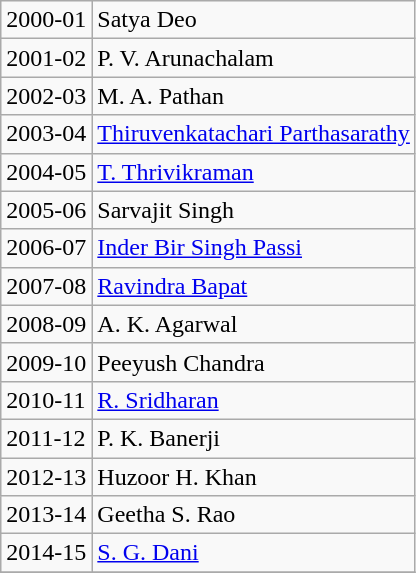<table class="wikitable">
<tr>
<td>2000-01</td>
<td>Satya Deo</td>
</tr>
<tr>
<td>2001-02</td>
<td>P. V. Arunachalam</td>
</tr>
<tr>
<td>2002-03</td>
<td>M. A. Pathan</td>
</tr>
<tr>
<td>2003-04</td>
<td><a href='#'>Thiruvenkatachari Parthasarathy</a></td>
</tr>
<tr>
<td>2004-05</td>
<td><a href='#'>T. Thrivikraman</a></td>
</tr>
<tr>
<td>2005-06</td>
<td>Sarvajit Singh</td>
</tr>
<tr>
<td>2006-07</td>
<td><a href='#'>Inder Bir Singh Passi</a></td>
</tr>
<tr>
<td>2007-08</td>
<td><a href='#'>Ravindra Bapat</a></td>
</tr>
<tr>
<td>2008-09</td>
<td>A. K. Agarwal</td>
</tr>
<tr>
<td>2009-10</td>
<td>Peeyush Chandra</td>
</tr>
<tr>
<td>2010-11</td>
<td><a href='#'>R. Sridharan</a></td>
</tr>
<tr>
<td>2011-12</td>
<td>P. K. Banerji</td>
</tr>
<tr>
<td>2012-13</td>
<td>Huzoor H. Khan</td>
</tr>
<tr>
<td>2013-14</td>
<td>Geetha S. Rao</td>
</tr>
<tr>
<td>2014-15</td>
<td><a href='#'>S. G. Dani</a></td>
</tr>
<tr>
</tr>
</table>
